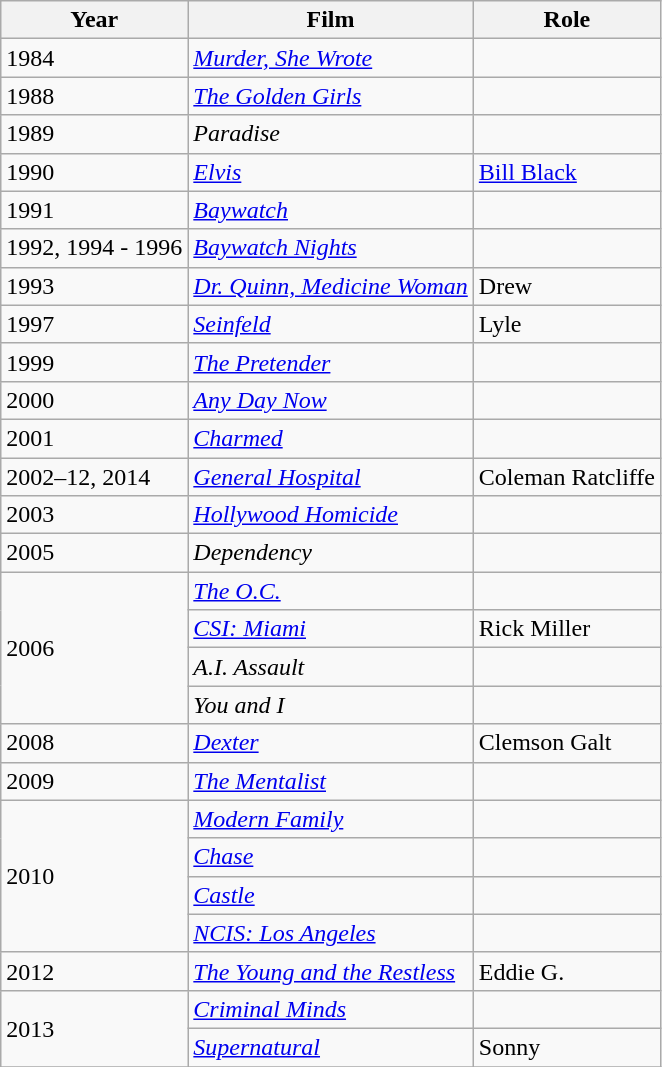<table class="wikitable sortable" style=text-align:left>
<tr>
<th scope="col">Year</th>
<th scope="col">Film</th>
<th scope="col">Role</th>
</tr>
<tr>
<td>1984</td>
<td><em><a href='#'>Murder, She Wrote</a></em></td>
<td></td>
</tr>
<tr>
<td>1988</td>
<td><em><a href='#'>The Golden Girls</a></em></td>
<td></td>
</tr>
<tr>
<td>1989</td>
<td><em>Paradise</em></td>
<td></td>
</tr>
<tr>
<td>1990</td>
<td><em><a href='#'>Elvis</a></em></td>
<td><a href='#'>Bill Black</a></td>
</tr>
<tr>
<td>1991</td>
<td><em><a href='#'>Baywatch</a></em></td>
<td></td>
</tr>
<tr>
<td>1992, 1994 - 1996</td>
<td><em><a href='#'>Baywatch Nights</a></em></td>
<td></td>
</tr>
<tr>
<td>1993</td>
<td><em><a href='#'>Dr. Quinn, Medicine Woman</a></em></td>
<td>Drew</td>
</tr>
<tr>
<td>1997</td>
<td><em><a href='#'>Seinfeld</a></em></td>
<td>Lyle</td>
</tr>
<tr>
<td>1999</td>
<td><em><a href='#'>The Pretender</a></em></td>
<td></td>
</tr>
<tr>
<td>2000</td>
<td><em><a href='#'>Any Day Now</a></em></td>
<td></td>
</tr>
<tr>
<td>2001</td>
<td><em><a href='#'>Charmed</a></em></td>
<td></td>
</tr>
<tr>
<td>2002–12, 2014</td>
<td><em><a href='#'>General Hospital</a></em></td>
<td>Coleman Ratcliffe</td>
</tr>
<tr>
<td>2003</td>
<td><em><a href='#'>Hollywood Homicide</a></em></td>
<td></td>
</tr>
<tr>
<td>2005</td>
<td><em>Dependency</em></td>
<td></td>
</tr>
<tr>
<td rowspan="4">2006</td>
<td><em><a href='#'>The O.C.</a></em></td>
<td></td>
</tr>
<tr>
<td><em><a href='#'>CSI: Miami</a></em></td>
<td>Rick Miller</td>
</tr>
<tr>
<td><em>A.I. Assault</em></td>
<td></td>
</tr>
<tr>
<td><em>You and I</em></td>
<td></td>
</tr>
<tr>
<td>2008</td>
<td><em><a href='#'>Dexter</a></em></td>
<td>Clemson Galt</td>
</tr>
<tr>
<td>2009</td>
<td><em><a href='#'>The Mentalist</a></em></td>
<td></td>
</tr>
<tr>
<td rowspan="4">2010</td>
<td><em><a href='#'>Modern Family</a></em></td>
<td></td>
</tr>
<tr>
<td><em><a href='#'>Chase</a></em></td>
<td></td>
</tr>
<tr>
<td><em><a href='#'>Castle</a></em></td>
<td></td>
</tr>
<tr>
<td><em><a href='#'>NCIS: Los Angeles </a></em></td>
<td></td>
</tr>
<tr>
<td>2012</td>
<td><em><a href='#'>The Young and the Restless</a></em></td>
<td>Eddie G.</td>
</tr>
<tr>
<td rowspan="2">2013</td>
<td><em><a href='#'>Criminal Minds</a></em></td>
<td></td>
</tr>
<tr>
<td><em><a href='#'>Supernatural</a></em></td>
<td>Sonny</td>
</tr>
<tr>
</tr>
</table>
